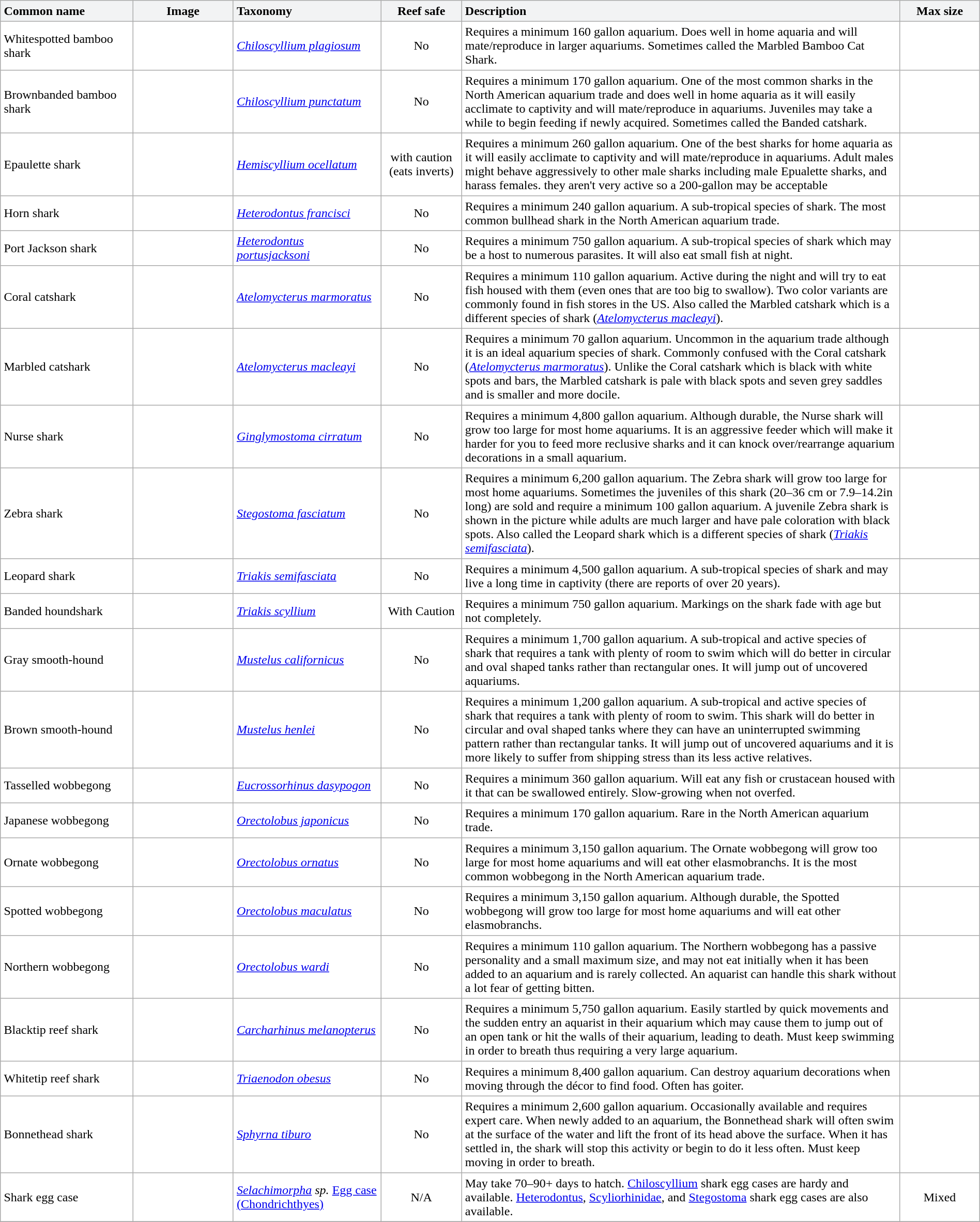<table class="sortable collapsible" cellpadding="4" width="100%" border="1" style="border:1px solid #aaa; border-collapse:collapse">
<tr>
<th align="left" style="background:#F2F3F4" width="170px">Common name</th>
<th style="background:#F2F3F4" width="130px" class="unsortable">Image</th>
<th align="left" style="background:#F2F3F4" width="190px">Taxonomy</th>
<th style="background:#F2F3F4" width="100px">Reef safe</th>
<th align="left" style="background:#F2F3F4" width="610px" class="unsortable">Description</th>
<th style="background:#F2F3F4" width="100px">Max size</th>
</tr>
<tr>
<td>Whitespotted bamboo shark</td>
<td></td>
<td><em><a href='#'>Chiloscyllium plagiosum</a></em></td>
<td align="center">No</td>
<td>Requires a minimum 160 gallon aquarium. Does well in home aquaria and will mate/reproduce in larger aquariums. Sometimes called the Marbled Bamboo Cat Shark.</td>
<td align="center"><br></td>
</tr>
<tr>
<td>Brownbanded bamboo shark</td>
<td></td>
<td><em><a href='#'>Chiloscyllium punctatum</a></em></td>
<td align="center">No</td>
<td>Requires a minimum 170 gallon aquarium. One of the most common sharks in the North American aquarium trade and does well in home aquaria as it will easily acclimate to captivity and will mate/reproduce in aquariums. Juveniles may take a while to begin feeding if newly acquired. Sometimes called the Banded catshark.</td>
<td align="center"></td>
</tr>
<tr>
<td>Epaulette shark</td>
<td></td>
<td><em><a href='#'>Hemiscyllium ocellatum</a></em></td>
<td align="center">with caution (eats inverts)</td>
<td>Requires a minimum 260 gallon aquarium. One of the best sharks for home aquaria as it will easily acclimate to captivity and will mate/reproduce in aquariums. Adult males might behave aggressively to other male sharks including male Epualette sharks, and harass females. they aren't very active so a 200-gallon may be acceptable</td>
<td align="center"></td>
</tr>
<tr>
<td>Horn shark</td>
<td></td>
<td><em><a href='#'>Heterodontus francisci</a></em></td>
<td align="center">No</td>
<td>Requires a minimum 240 gallon aquarium. A sub-tropical species of shark. The most common bullhead shark in the North American aquarium trade.</td>
<td align="center"></td>
</tr>
<tr>
<td>Port Jackson shark</td>
<td></td>
<td><em><a href='#'>Heterodontus portusjacksoni</a></em></td>
<td align="center">No</td>
<td>Requires a minimum 750 gallon aquarium. A sub-tropical species of shark which may be a host to numerous parasites. It will also eat small fish at night.</td>
<td align="center"></td>
</tr>
<tr>
<td>Coral catshark</td>
<td></td>
<td><em><a href='#'>Atelomycterus marmoratus</a></em></td>
<td align="center">No</td>
<td>Requires a minimum 110 gallon aquarium. Active during the night and will try to eat fish housed with them (even ones that are too big to swallow). Two color variants are commonly found in fish stores in the US. Also called the Marbled catshark which is a different species of shark (<em><a href='#'>Atelomycterus macleayi</a></em>).</td>
<td align="center"><br></td>
</tr>
<tr>
<td>Marbled catshark</td>
<td></td>
<td><em><a href='#'>Atelomycterus macleayi</a></em></td>
<td align="center">No</td>
<td>Requires a minimum 70 gallon aquarium. Uncommon in the aquarium trade although it is an ideal aquarium species of shark. Commonly confused with the Coral catshark (<em><a href='#'>Atelomycterus marmoratus</a></em>). Unlike the Coral catshark which is black with white spots and bars, the Marbled catshark is pale with black spots and seven grey saddles and is smaller and more docile.</td>
<td align="center"></td>
</tr>
<tr>
<td>Nurse shark</td>
<td></td>
<td><em><a href='#'>Ginglymostoma cirratum</a></em></td>
<td align="center">No</td>
<td>Requires a minimum 4,800 gallon aquarium. Although durable, the Nurse shark will grow too large for most home aquariums. It is an aggressive feeder which will make it harder for you to feed more reclusive sharks and it can knock over/rearrange aquarium decorations in a small aquarium.</td>
<td align="center"></td>
</tr>
<tr>
<td>Zebra shark</td>
<td></td>
<td><em><a href='#'>Stegostoma fasciatum</a></em></td>
<td align="center">No</td>
<td>Requires a minimum 6,200 gallon aquarium. The Zebra shark will grow too large for most home aquariums. Sometimes the juveniles of this shark (20–36 cm or 7.9–14.2in long) are sold and require a minimum 100 gallon aquarium. A juvenile Zebra shark is shown in the picture while adults are much larger and have pale coloration with black spots. Also called the Leopard shark which is a different species of shark (<em><a href='#'>Triakis semifasciata</a></em>).</td>
<td align="center"></td>
</tr>
<tr>
<td>Leopard shark</td>
<td></td>
<td><em><a href='#'>Triakis semifasciata</a></em></td>
<td align="center">No</td>
<td>Requires a minimum 4,500 gallon aquarium. A sub-tropical species of shark and may live a long time in captivity (there are reports of over 20 years).</td>
<td align="center"></td>
</tr>
<tr>
<td>Banded houndshark</td>
<td></td>
<td><em><a href='#'>Triakis scyllium</a></em></td>
<td align="center">With Caution</td>
<td>Requires a minimum 750 gallon aquarium. Markings on the shark fade with age but not completely.</td>
<td align="center"></td>
</tr>
<tr>
<td>Gray smooth-hound</td>
<td></td>
<td><em><a href='#'>Mustelus californicus</a></em></td>
<td align="center">No</td>
<td>Requires a minimum 1,700 gallon aquarium. A sub-tropical and active species of shark that requires a tank with plenty of room to swim which will do better in circular and oval shaped tanks rather than rectangular ones. It will jump out of uncovered aquariums.</td>
<td align="center"></td>
</tr>
<tr>
<td>Brown smooth-hound</td>
<td></td>
<td><em><a href='#'>Mustelus henlei</a></em></td>
<td align="center">No</td>
<td>Requires a minimum 1,200 gallon aquarium.  A sub-tropical and active species of shark that requires a tank with plenty of room to swim. This shark will do better in circular and oval shaped tanks where they can have an uninterrupted swimming pattern rather than rectangular tanks.  It will jump out of uncovered aquariums and it is more likely to suffer from shipping stress than its less active relatives.</td>
<td align="center"></td>
</tr>
<tr>
<td>Tasselled wobbegong</td>
<td></td>
<td><em><a href='#'>Eucrossorhinus dasypogon</a></em></td>
<td align="center">No</td>
<td>Requires a minimum 360 gallon aquarium. Will eat any fish or crustacean housed with it that can be swallowed entirely. Slow-growing when not overfed.</td>
<td align="center"></td>
</tr>
<tr>
<td>Japanese wobbegong</td>
<td></td>
<td><em><a href='#'>Orectolobus japonicus</a></em></td>
<td align="center">No</td>
<td>Requires a minimum 170 gallon aquarium. Rare in the North American aquarium trade.</td>
<td align="center"></td>
</tr>
<tr>
<td>Ornate wobbegong</td>
<td></td>
<td><em><a href='#'>Orectolobus ornatus</a></em></td>
<td align="center">No</td>
<td>Requires a minimum 3,150 gallon aquarium. The Ornate wobbegong will grow too large for most home aquariums and will eat other elasmobranchs. It is the most common wobbegong in the North American aquarium trade.</td>
<td align="center"></td>
</tr>
<tr>
<td>Spotted wobbegong</td>
<td></td>
<td><em><a href='#'>Orectolobus maculatus</a></em></td>
<td align="center">No</td>
<td>Requires a minimum 3,150 gallon aquarium. Although durable, the Spotted wobbegong will grow too large for most home aquariums and will eat other elasmobranchs.</td>
<td align="center"></td>
</tr>
<tr>
<td>Northern wobbegong</td>
<td></td>
<td><em><a href='#'>Orectolobus wardi</a></em></td>
<td align="center">No</td>
<td>Requires a minimum 110 gallon aquarium. The Northern wobbegong has a passive personality and a small maximum size, and may not eat initially when it has been added to an aquarium and is rarely collected. An aquarist can handle this shark without a lot fear of getting bitten.</td>
<td align="center"></td>
</tr>
<tr>
<td>Blacktip reef shark</td>
<td></td>
<td><em><a href='#'>Carcharhinus melanopterus</a></em></td>
<td align="center">No</td>
<td>Requires a minimum 5,750 gallon aquarium. Easily startled by quick movements and the sudden entry an aquarist in their aquarium which may cause them to jump out of an open tank or hit the walls of their aquarium, leading to death. Must keep swimming in order to breath thus requiring a very large aquarium.</td>
<td align="center"></td>
</tr>
<tr>
<td>Whitetip reef shark</td>
<td></td>
<td><em><a href='#'>Triaenodon obesus</a></em></td>
<td align="center">No</td>
<td>Requires a minimum 8,400 gallon aquarium. Can destroy aquarium decorations when moving through the décor to find food. Often has goiter.</td>
<td align="center"></td>
</tr>
<tr>
<td>Bonnethead shark</td>
<td></td>
<td><em><a href='#'>Sphyrna tiburo</a></em></td>
<td align="center">No</td>
<td>Requires a minimum 2,600 gallon aquarium. Occasionally available and requires expert care. When newly added to an aquarium, the Bonnethead shark will often swim at the surface of the water and lift the front of its head above the surface. When it has settled in, the shark will stop this activity or begin to do it less often. Must keep moving in order to breath.</td>
<td align="center"></td>
</tr>
<tr>
<td>Shark egg case</td>
<td></td>
<td><em><a href='#'>Selachimorpha</a> sp.</em> <a href='#'>Egg case (Chondrichthyes)</a></td>
<td align="center">N/A</td>
<td>May take 70–90+ days to hatch. <a href='#'>Chiloscyllium</a> shark egg cases are hardy and available. <a href='#'>Heterodontus</a>, <a href='#'>Scyliorhinidae</a>, and <a href='#'>Stegostoma</a> shark egg cases are also available.</td>
<td align="center">Mixed</td>
</tr>
<tr>
</tr>
</table>
